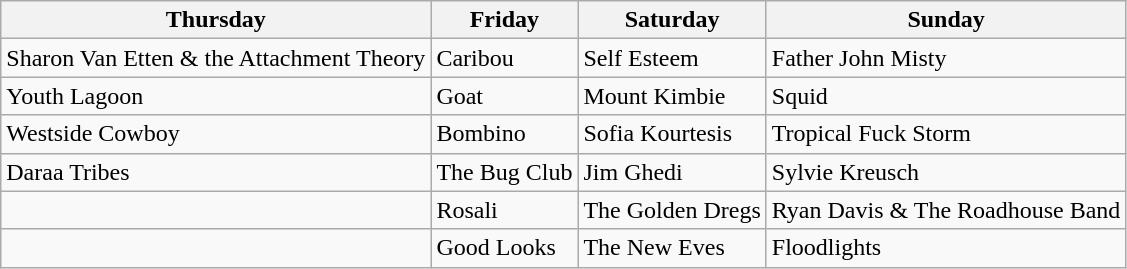<table class="wikitable">
<tr>
<th>Thursday</th>
<th>Friday</th>
<th>Saturday</th>
<th>Sunday</th>
</tr>
<tr>
<td>Sharon Van Etten & the Attachment Theory</td>
<td>Caribou</td>
<td>Self Esteem</td>
<td>Father John Misty</td>
</tr>
<tr>
<td>Youth Lagoon</td>
<td>Goat</td>
<td>Mount Kimbie</td>
<td>Squid</td>
</tr>
<tr>
<td>Westside Cowboy</td>
<td>Bombino</td>
<td>Sofia Kourtesis</td>
<td>Tropical Fuck Storm</td>
</tr>
<tr>
<td>Daraa Tribes</td>
<td>The Bug Club</td>
<td>Jim Ghedi</td>
<td>Sylvie Kreusch</td>
</tr>
<tr>
<td></td>
<td>Rosali</td>
<td>The Golden Dregs</td>
<td>Ryan Davis & The Roadhouse Band</td>
</tr>
<tr>
<td></td>
<td>Good Looks</td>
<td>The New Eves</td>
<td>Floodlights</td>
</tr>
</table>
